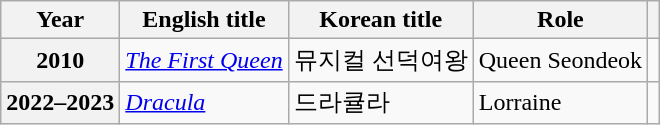<table class="wikitable  plainrowheaders">
<tr>
<th scope="col">Year</th>
<th scope="col">English title</th>
<th scope="col">Korean title</th>
<th scope="col">Role</th>
<th scope="col" class="unsortable"></th>
</tr>
<tr>
<th scope="row">2010</th>
<td><em><a href='#'>The First Queen</a></em></td>
<td>뮤지컬 선덕여왕</td>
<td>Queen Seondeok</td>
<td></td>
</tr>
<tr>
<th scope="row">2022–2023</th>
<td><em><a href='#'>Dracula</a></em></td>
<td>드라큘라</td>
<td>Lorraine</td>
<td></td>
</tr>
</table>
